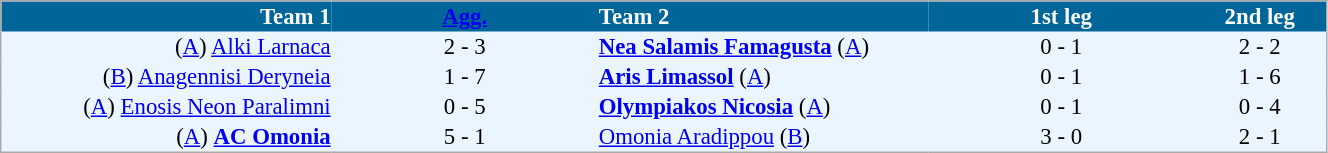<table cellspacing="0" style="background: #EBF5FF; border: 1px #aaa solid; border-collapse: collapse; font-size: 95%;" width=70%>
<tr bgcolor=#006699 style="color:white;">
<th width=25% align="right">Team 1</th>
<th width=20% align="center"><a href='#'>Agg.</a></th>
<th width=25% align="left">Team 2</th>
<th width=20% align="center">1st leg</th>
<th width=20% align="center">2nd leg</th>
</tr>
<tr>
<td align=right>(<a href='#'>A</a>) <a href='#'>Alki Larnaca</a></td>
<td align=center>2 - 3</td>
<td align=left><strong><a href='#'>Nea Salamis Famagusta</a></strong> (<a href='#'>A</a>)</td>
<td align=center>0 - 1</td>
<td align=center>2 - 2</td>
</tr>
<tr>
<td align=right>(<a href='#'>B</a>) <a href='#'>Anagennisi Deryneia</a></td>
<td align=center>1 - 7</td>
<td align=left><strong><a href='#'>Aris Limassol</a></strong> (<a href='#'>A</a>)</td>
<td align=center>0 - 1</td>
<td align=center>1 - 6</td>
</tr>
<tr>
<td align=right>(<a href='#'>A</a>) <a href='#'>Enosis Neon Paralimni</a></td>
<td align=center>0 - 5</td>
<td align=left><strong><a href='#'>Olympiakos Nicosia</a></strong> (<a href='#'>A</a>)</td>
<td align=center>0 - 1</td>
<td align=center>0 - 4</td>
</tr>
<tr>
<td align=right>(<a href='#'>A</a>) <strong><a href='#'>AC Omonia</a></strong></td>
<td align=center>5 - 1</td>
<td align=left><a href='#'>Omonia Aradippou</a> (<a href='#'>B</a>)</td>
<td align=center>3 - 0</td>
<td align=center>2 - 1</td>
</tr>
<tr>
</tr>
</table>
